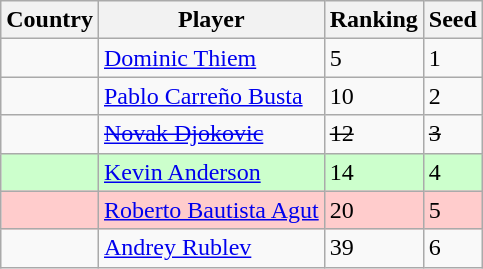<table class="wikitable" border="1">
<tr>
<th>Country</th>
<th>Player</th>
<th>Ranking</th>
<th>Seed</th>
</tr>
<tr>
<td></td>
<td><a href='#'>Dominic Thiem</a></td>
<td>5</td>
<td>1</td>
</tr>
<tr>
<td></td>
<td><a href='#'>Pablo Carreño Busta</a></td>
<td>10</td>
<td>2</td>
</tr>
<tr>
<td><s></s></td>
<td><a href='#'><s>Novak Djokovic</s></a></td>
<td><s>12</s></td>
<td><s>3</s></td>
</tr>
<tr style="background:#cfc;">
<td></td>
<td><a href='#'>Kevin Anderson</a></td>
<td>14</td>
<td>4</td>
</tr>
<tr style="background:#fcc;">
<td></td>
<td><a href='#'>Roberto Bautista Agut</a></td>
<td>20</td>
<td>5</td>
</tr>
<tr>
<td></td>
<td><a href='#'>Andrey Rublev</a></td>
<td>39</td>
<td>6</td>
</tr>
</table>
